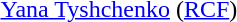<table>
<tr>
<td><br></td>
<td></td>
<td></td>
<td></td>
</tr>
<tr>
<td><br></td>
<td></td>
<td></td>
<td></td>
</tr>
<tr>
<td><br></td>
<td></td>
<td></td>
<td></td>
</tr>
<tr>
<td><br></td>
<td></td>
<td></td>
<td></td>
</tr>
<tr>
<td><br></td>
<td></td>
<td></td>
<td></td>
</tr>
<tr>
<td><br></td>
<td></td>
<td></td>
<td></td>
</tr>
<tr>
<td><br></td>
<td></td>
<td></td>
<td></td>
</tr>
<tr>
<td><br></td>
<td></td>
<td></td>
<td></td>
</tr>
<tr>
<td><br></td>
<td></td>
<td></td>
<td></td>
</tr>
<tr>
<td><br></td>
<td></td>
<td></td>
<td></td>
</tr>
<tr>
<td><br></td>
<td></td>
<td></td>
<td></td>
</tr>
<tr>
<td><br></td>
<td></td>
<td></td>
<td></td>
</tr>
<tr>
<td><br></td>
<td></td>
<td></td>
<td></td>
</tr>
<tr>
<td><br></td>
<td></td>
<td></td>
<td></td>
</tr>
<tr>
<td><br></td>
<td></td>
<td></td>
<td></td>
</tr>
<tr>
<td><br></td>
<td></td>
<td></td>
<td></td>
</tr>
<tr>
<td><br></td>
<td></td>
<td></td>
<td></td>
</tr>
<tr>
<td><br></td>
<td></td>
<td></td>
<td></td>
</tr>
<tr>
<td><br></td>
<td></td>
<td></td>
<td></td>
</tr>
<tr>
<td><br></td>
<td></td>
<td></td>
<td><a href='#'>Yana Tyshchenko</a> (<a href='#'>RCF</a>)</td>
</tr>
<tr>
<td><br></td>
<td></td>
<td></td>
<td></td>
</tr>
<tr>
<td><br></td>
<td></td>
<td></td>
<td></td>
</tr>
<tr>
<td><br></td>
<td></td>
<td></td>
<td></td>
</tr>
</table>
